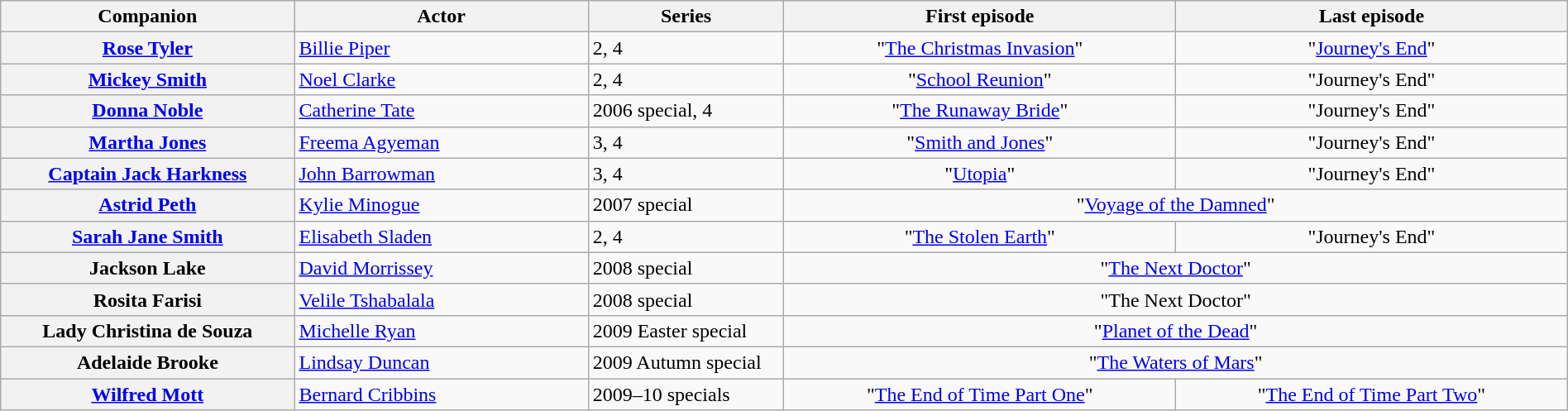<table class="wikitable plainrowheaders" style="width:100%;">
<tr>
<th scope="col" style="width:15%;">Companion</th>
<th scope="col" style="width:15%;">Actor</th>
<th scope="col" style="width:10%;">Series</th>
<th scope="col" style="width:20%;">First episode</th>
<th scope="col" style="width:20%;">Last episode</th>
</tr>
<tr>
<th scope="row"><a href='#'>Rose Tyler</a></th>
<td><a href='#'>Billie Piper</a></td>
<td>2, 4</td>
<td align="center">"<a href='#'>The Christmas Invasion</a>"</td>
<td align="center">"<a href='#'>Journey's End</a>"</td>
</tr>
<tr>
<th scope="row"><a href='#'>Mickey Smith</a></th>
<td><a href='#'>Noel Clarke</a></td>
<td>2, 4</td>
<td align="center">"<a href='#'>School Reunion</a>"</td>
<td align="center">"Journey's End"</td>
</tr>
<tr>
<th scope="row"><a href='#'>Donna Noble</a></th>
<td><a href='#'>Catherine Tate</a></td>
<td>2006 special, 4</td>
<td align="center">"<a href='#'>The Runaway Bride</a>"</td>
<td align="center">"Journey's End"</td>
</tr>
<tr>
<th scope="row"><a href='#'>Martha Jones</a></th>
<td><a href='#'>Freema Agyeman</a></td>
<td>3, 4</td>
<td align="center">"<a href='#'>Smith and Jones</a>"</td>
<td align="center">"Journey's End"</td>
</tr>
<tr>
<th scope="row"><a href='#'>Captain Jack Harkness</a></th>
<td><a href='#'>John Barrowman</a></td>
<td>3, 4</td>
<td align="center">"<a href='#'>Utopia</a>"</td>
<td align="center">"Journey's End"</td>
</tr>
<tr>
<th scope="row"><a href='#'>Astrid Peth</a></th>
<td><a href='#'>Kylie Minogue</a></td>
<td>2007 special</td>
<td align="center" colspan="2">"<a href='#'>Voyage of the Damned</a>"</td>
</tr>
<tr>
<th scope="row"><a href='#'>Sarah Jane Smith</a></th>
<td><a href='#'>Elisabeth Sladen</a></td>
<td>2, 4</td>
<td align="center">"<a href='#'>The Stolen Earth</a>"</td>
<td align="center">"Journey's End"</td>
</tr>
<tr>
<th scope="row">Jackson Lake</th>
<td><a href='#'>David Morrissey</a></td>
<td>2008 special</td>
<td align="center" colspan="2">"<a href='#'>The Next Doctor</a>"</td>
</tr>
<tr>
<th scope="row">Rosita Farisi</th>
<td><a href='#'>Velile Tshabalala</a></td>
<td>2008 special</td>
<td align="center" colspan="2">"The Next Doctor"</td>
</tr>
<tr>
<th scope="row">Lady Christina de Souza</th>
<td><a href='#'>Michelle Ryan</a></td>
<td>2009 Easter special</td>
<td align="center" colspan="2">"<a href='#'>Planet of the Dead</a>"</td>
</tr>
<tr>
<th scope="row">Adelaide Brooke</th>
<td><a href='#'>Lindsay Duncan</a></td>
<td>2009 Autumn special</td>
<td align="center" colspan="2">"<a href='#'>The Waters of Mars</a>"</td>
</tr>
<tr>
<th scope="row"><a href='#'>Wilfred Mott</a></th>
<td><a href='#'>Bernard Cribbins</a></td>
<td>2009–10 specials</td>
<td align="center">"<a href='#'>The End of Time Part One</a>"</td>
<td align="center">"<a href='#'>The End of Time Part Two</a>"</td>
</tr>
</table>
